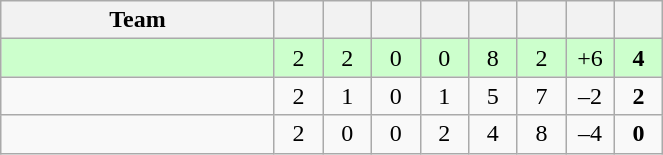<table class="wikitable" style="text-align:center">
<tr>
<th width=175>Team</th>
<th width=25></th>
<th width=25></th>
<th width=25></th>
<th width=25></th>
<th width=25></th>
<th width=25></th>
<th width=25></th>
<th width=25></th>
</tr>
<tr bgcolor=#ccffcc>
<td align=left></td>
<td>2</td>
<td>2</td>
<td>0</td>
<td>0</td>
<td>8</td>
<td>2</td>
<td>+6</td>
<td><strong>4</strong></td>
</tr>
<tr>
<td align=left></td>
<td>2</td>
<td>1</td>
<td>0</td>
<td>1</td>
<td>5</td>
<td>7</td>
<td>–2</td>
<td><strong>2</strong></td>
</tr>
<tr>
<td align=left></td>
<td>2</td>
<td>0</td>
<td>0</td>
<td>2</td>
<td>4</td>
<td>8</td>
<td>–4</td>
<td><strong>0</strong></td>
</tr>
</table>
